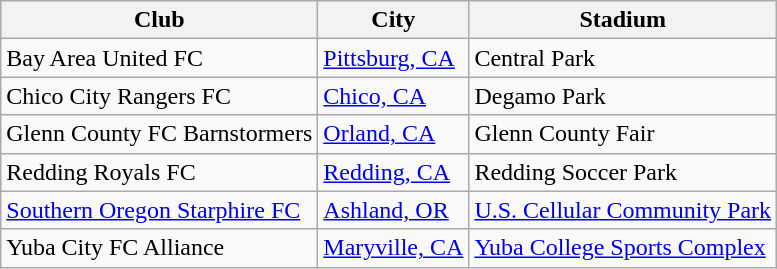<table class="wikitable">
<tr>
<th>Club</th>
<th>City</th>
<th>Stadium</th>
</tr>
<tr>
<td>Bay Area United FC</td>
<td><a href='#'>Pittsburg, CA</a></td>
<td>Central Park</td>
</tr>
<tr>
<td>Chico City Rangers FC</td>
<td><a href='#'>Chico, CA</a></td>
<td>Degamo Park</td>
</tr>
<tr>
<td>Glenn County FC Barnstormers</td>
<td><a href='#'>Orland, CA</a></td>
<td>Glenn County Fair</td>
</tr>
<tr>
<td>Redding Royals FC</td>
<td><a href='#'>Redding, CA</a></td>
<td>Redding Soccer Park</td>
</tr>
<tr>
<td><a href='#'>Southern Oregon Starphire FC</a></td>
<td><a href='#'>Ashland, OR</a></td>
<td><a href='#'>U.S. Cellular Community Park</a></td>
</tr>
<tr>
<td>Yuba City FC Alliance</td>
<td><a href='#'>Maryville, CA</a></td>
<td><a href='#'>Yuba College Sports Complex</a></td>
</tr>
</table>
